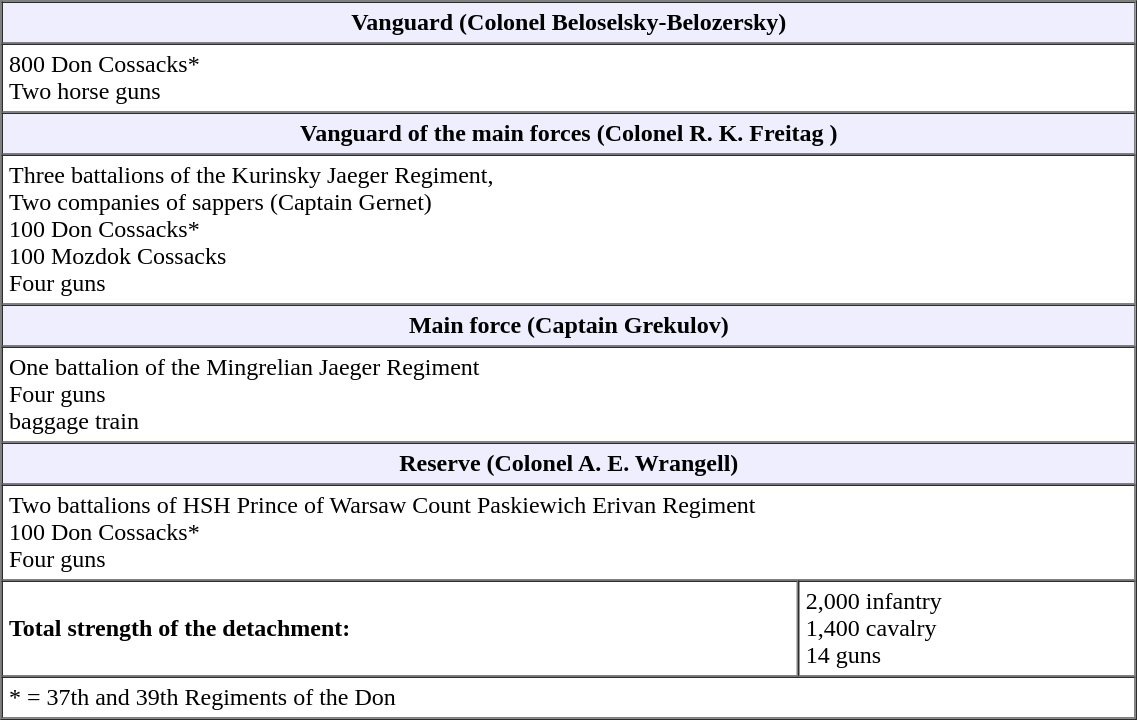<table width = "60%" border="1" cellpadding="4" cellspacing="0">
<tr>
<th colspan = "2" style="background:#EEEEFF;">Vanguard (Colonel Beloselsky-Belozersky)</th>
</tr>
<tr>
<td colspan = "2">800 Don Cossacks*<br>Two horse guns</td>
</tr>
<tr>
<th colspan = "2" style="background:#EEEEFF;">Vanguard of the main forces (Colonel R. K. Freitag )</th>
</tr>
<tr>
<td colspan = "2">Three battalions of the Kurinsky Jaeger Regiment,<br>Two companies of sappers (Captain Gernet)<br>100 Don Cossacks*<br>100 Mozdok Cossacks<br>Four guns</td>
</tr>
<tr>
<th colspan = "2" style="background:#EEEEFF;">Main force (Captain Grekulov)</th>
</tr>
<tr>
<td colspan = "2">One battalion of the Mingrelian Jaeger Regiment<br>Four guns<br>baggage train</td>
</tr>
<tr>
<th colspan = "2" style="background:#EEEEFF;">Reserve (Colonel A. E. Wrangell)</th>
</tr>
<tr>
<td colspan = "2">Two battalions of HSH Prince of Warsaw Count Paskiewich Erivan Regiment<br>100 Don Cossacks*<br>Four guns</td>
</tr>
<tr>
</tr>
<tr>
<td><strong>Total strength of the detachment:</strong></td>
<td>2,000 infantry<br>1,400 cavalry<br>14 guns</td>
</tr>
<tr>
<td colspan = "2">* = 37th and 39th Regiments of the Don</td>
</tr>
<tr>
</tr>
</table>
